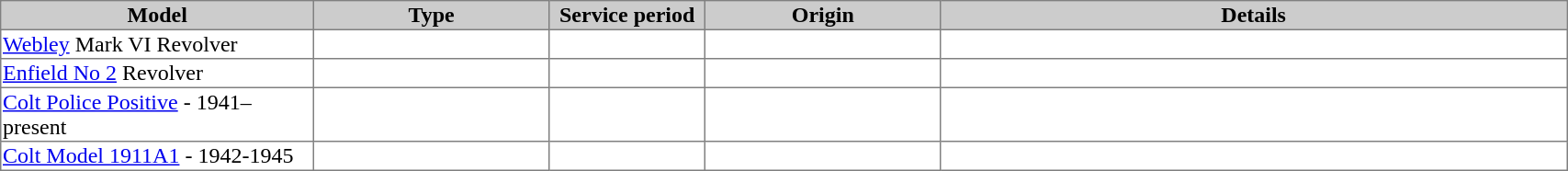<table border="1" width="90%" style="border-collapse: collapse;">
<tr bgcolor=cccccc>
<th width="20%">Model</th>
<th width="15%">Type</th>
<th width="10%">Service period</th>
<th width="15%">Origin</th>
<th>Details</th>
</tr>
<tr>
<td><a href='#'>Webley</a> Mark VI Revolver</td>
<td></td>
<td></td>
<td></td>
<td></td>
</tr>
<tr>
<td><a href='#'>Enfield No 2</a> Revolver</td>
<td></td>
<td></td>
<td></td>
<td></td>
</tr>
<tr>
<td><a href='#'>Colt Police Positive</a> - 1941–present</td>
<td></td>
<td></td>
<td></td>
<td></td>
</tr>
<tr>
<td><a href='#'>Colt Model 1911A1</a> - 1942-1945</td>
<td></td>
<td></td>
<td></td>
<td></td>
</tr>
</table>
